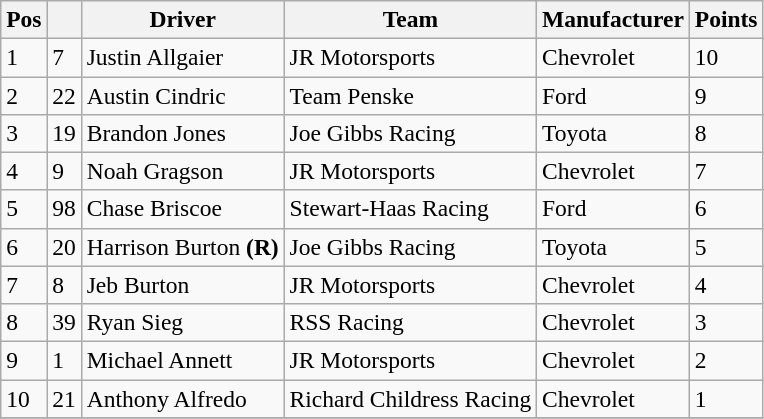<table class="wikitable" style="font-size:98%">
<tr>
<th>Pos</th>
<th></th>
<th>Driver</th>
<th>Team</th>
<th>Manufacturer</th>
<th>Points</th>
</tr>
<tr>
<td>1</td>
<td>7</td>
<td>Justin Allgaier</td>
<td>JR Motorsports</td>
<td>Chevrolet</td>
<td>10</td>
</tr>
<tr>
<td>2</td>
<td>22</td>
<td>Austin Cindric</td>
<td>Team Penske</td>
<td>Ford</td>
<td>9</td>
</tr>
<tr>
<td>3</td>
<td>19</td>
<td>Brandon Jones</td>
<td>Joe Gibbs Racing</td>
<td>Toyota</td>
<td>8</td>
</tr>
<tr>
<td>4</td>
<td>9</td>
<td>Noah Gragson</td>
<td>JR Motorsports</td>
<td>Chevrolet</td>
<td>7</td>
</tr>
<tr>
<td>5</td>
<td>98</td>
<td>Chase Briscoe</td>
<td>Stewart-Haas Racing</td>
<td>Ford</td>
<td>6</td>
</tr>
<tr>
<td>6</td>
<td>20</td>
<td>Harrison Burton <strong>(R)</strong></td>
<td>Joe Gibbs Racing</td>
<td>Toyota</td>
<td>5</td>
</tr>
<tr>
<td>7</td>
<td>8</td>
<td>Jeb Burton</td>
<td>JR Motorsports</td>
<td>Chevrolet</td>
<td>4</td>
</tr>
<tr>
<td>8</td>
<td>39</td>
<td>Ryan Sieg</td>
<td>RSS Racing</td>
<td>Chevrolet</td>
<td>3</td>
</tr>
<tr>
<td>9</td>
<td>1</td>
<td>Michael Annett</td>
<td>JR Motorsports</td>
<td>Chevrolet</td>
<td>2</td>
</tr>
<tr>
<td>10</td>
<td>21</td>
<td>Anthony Alfredo</td>
<td>Richard Childress Racing</td>
<td>Chevrolet</td>
<td>1</td>
</tr>
<tr>
</tr>
</table>
